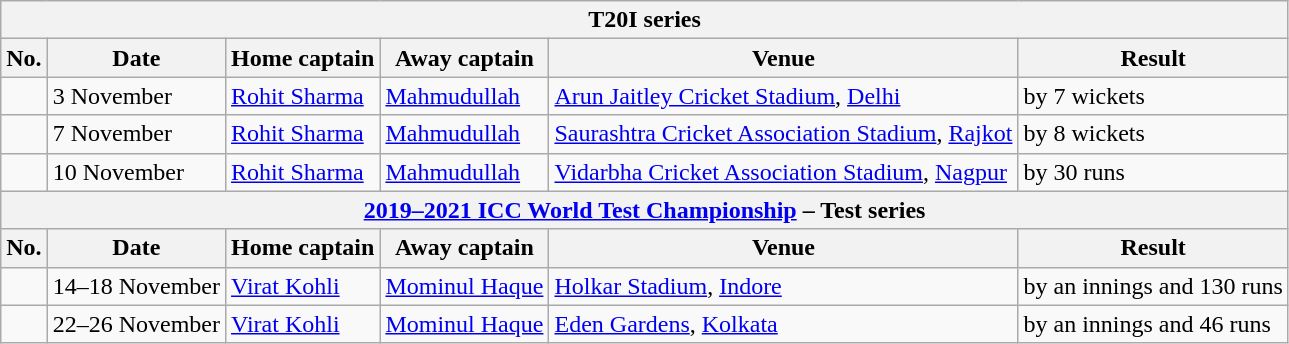<table class="wikitable">
<tr>
<th colspan="9">T20I series</th>
</tr>
<tr>
<th>No.</th>
<th>Date</th>
<th>Home captain</th>
<th>Away captain</th>
<th>Venue</th>
<th>Result</th>
</tr>
<tr>
<td></td>
<td>3 November</td>
<td><a href='#'>Rohit Sharma</a></td>
<td><a href='#'>Mahmudullah</a></td>
<td><a href='#'>Arun Jaitley Cricket Stadium</a>, <a href='#'>Delhi</a></td>
<td> by 7 wickets</td>
</tr>
<tr>
<td></td>
<td>7 November</td>
<td><a href='#'>Rohit Sharma</a></td>
<td><a href='#'>Mahmudullah</a></td>
<td><a href='#'>Saurashtra Cricket Association Stadium</a>, <a href='#'>Rajkot</a></td>
<td> by 8 wickets</td>
</tr>
<tr>
<td></td>
<td>10 November</td>
<td><a href='#'>Rohit Sharma</a></td>
<td><a href='#'>Mahmudullah</a></td>
<td><a href='#'>Vidarbha Cricket Association Stadium</a>, <a href='#'>Nagpur</a></td>
<td> by 30 runs</td>
</tr>
<tr>
<th colspan="9"><a href='#'>2019–2021 ICC World Test Championship</a> – Test series</th>
</tr>
<tr>
<th>No.</th>
<th>Date</th>
<th>Home captain</th>
<th>Away captain</th>
<th>Venue</th>
<th>Result</th>
</tr>
<tr>
<td></td>
<td>14–18 November</td>
<td><a href='#'>Virat Kohli</a></td>
<td><a href='#'>Mominul Haque</a></td>
<td><a href='#'>Holkar Stadium</a>, <a href='#'>Indore</a></td>
<td> by an innings and 130 runs</td>
</tr>
<tr>
<td></td>
<td>22–26 November</td>
<td><a href='#'>Virat Kohli</a></td>
<td><a href='#'>Mominul Haque</a></td>
<td><a href='#'>Eden Gardens</a>, <a href='#'>Kolkata</a></td>
<td> by an innings and 46 runs</td>
</tr>
</table>
